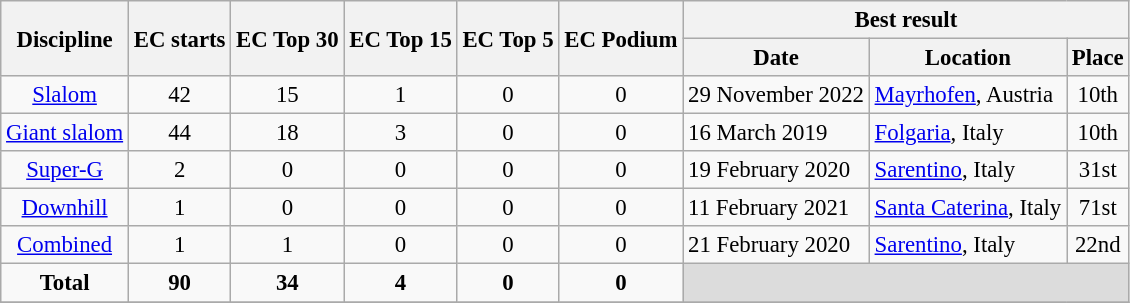<table class="wikitable" style="text-align:center; font-size:95%;">
<tr>
<th rowspan=2>Discipline</th>
<th rowspan=2>EC starts</th>
<th rowspan=2>EC Top 30</th>
<th rowspan=2>EC Top 15</th>
<th rowspan=2>EC Top 5</th>
<th rowspan=2>EC Podium</th>
<th colspan=3>Best result</th>
</tr>
<tr>
<th>Date</th>
<th>Location</th>
<th>Place</th>
</tr>
<tr>
<td align=center><a href='#'>Slalom</a></td>
<td align=center>42</td>
<td align=center>15</td>
<td align=center>1</td>
<td align=center>0</td>
<td align=center>0</td>
<td align=left>29 November 2022</td>
<td align=left> <a href='#'>Mayrhofen</a>, Austria</td>
<td>10th</td>
</tr>
<tr>
<td align=center><a href='#'>Giant slalom</a></td>
<td align=center>44</td>
<td align=center>18</td>
<td align=center>3</td>
<td align=center>0</td>
<td align=center>0</td>
<td align=left>16 March 2019</td>
<td align=left> <a href='#'>Folgaria</a>, Italy</td>
<td>10th</td>
</tr>
<tr>
<td align=center><a href='#'>Super-G</a></td>
<td align=center>2</td>
<td align=center>0</td>
<td align=center>0</td>
<td align=center>0</td>
<td align=center>0</td>
<td align=left>19 February 2020</td>
<td align=left> <a href='#'>Sarentino</a>, Italy</td>
<td>31st</td>
</tr>
<tr>
<td align=center><a href='#'>Downhill</a></td>
<td align=center>1</td>
<td align=center>0</td>
<td align=center>0</td>
<td align=center>0</td>
<td align=center>0</td>
<td align=left>11 February 2021</td>
<td align=left> <a href='#'>Santa Caterina</a>, Italy</td>
<td>71st</td>
</tr>
<tr>
<td align=center><a href='#'>Combined</a></td>
<td align=center>1</td>
<td align=center>1</td>
<td align=center>0</td>
<td align=center>0</td>
<td align=center>0</td>
<td align=left>21 February 2020</td>
<td align=left> <a href='#'>Sarentino</a>, Italy</td>
<td>22nd</td>
</tr>
<tr>
<td align=center><strong>Total</strong></td>
<td align=center><strong>90</strong></td>
<td align=center><strong>34</strong></td>
<td align=center><strong>4</strong></td>
<td align=center><strong>0</strong></td>
<td align=center><strong>0</strong></td>
<td colspan=3 bgcolor=#DCDCDC></td>
</tr>
<tr>
</tr>
</table>
